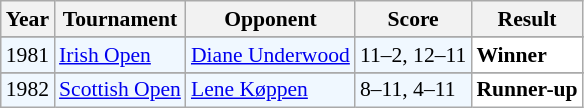<table class="sortable wikitable" style="font-size:90%;">
<tr>
<th>Year</th>
<th>Tournament</th>
<th>Opponent</th>
<th>Score</th>
<th>Result</th>
</tr>
<tr>
</tr>
<tr style="background:#F0F8FF">
<td align="center">1981</td>
<td align="left"><a href='#'>Irish Open</a></td>
<td align="left"> <a href='#'>Diane Underwood</a></td>
<td align="left">11–2, 12–11</td>
<td style="text-align:left; background:white"> <strong>Winner</strong></td>
</tr>
<tr>
</tr>
<tr style="background:#F0F8FF">
<td align="center">1982</td>
<td align="left"><a href='#'>Scottish Open</a></td>
<td align="left"> <a href='#'>Lene Køppen</a></td>
<td align="left">8–11, 4–11</td>
<td style="text-align:left; background:white"> <strong>Runner-up</strong></td>
</tr>
</table>
